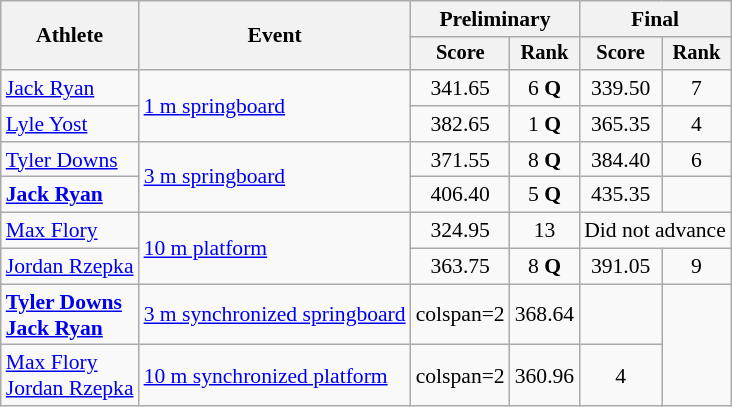<table class=wikitable style=font-size:90%;text-align:center>
<tr>
<th rowspan=2>Athlete</th>
<th rowspan=2>Event</th>
<th colspan=2>Preliminary</th>
<th colspan=2>Final</th>
</tr>
<tr style=font-size:95%>
<th>Score</th>
<th>Rank</th>
<th>Score</th>
<th>Rank</th>
</tr>
<tr>
<td align=left><a href='#'>Jack Ryan</a></td>
<td align=left rowspan=2><a href='#'>1 m springboard</a></td>
<td>341.65</td>
<td>6 <strong>Q</strong></td>
<td>339.50</td>
<td>7</td>
</tr>
<tr>
<td align=left><a href='#'>Lyle Yost</a></td>
<td>382.65</td>
<td>1 <strong>Q</strong></td>
<td>365.35</td>
<td>4</td>
</tr>
<tr>
<td align=left><a href='#'>Tyler Downs</a></td>
<td align=left rowspan=2><a href='#'>3 m springboard</a></td>
<td>371.55</td>
<td>8 <strong>Q</strong></td>
<td>384.40</td>
<td>6</td>
</tr>
<tr>
<td align=left><strong><a href='#'>Jack Ryan</a></strong></td>
<td>406.40</td>
<td>5 <strong>Q</strong></td>
<td>435.35</td>
<td></td>
</tr>
<tr>
<td align=left><a href='#'>Max Flory</a></td>
<td align=left rowspan=2><a href='#'>10 m platform</a></td>
<td>324.95</td>
<td>13</td>
<td colspan=2>Did not advance</td>
</tr>
<tr>
<td align=left><a href='#'>Jordan Rzepka</a></td>
<td>363.75</td>
<td>8 <strong>Q</strong></td>
<td>391.05</td>
<td>9</td>
</tr>
<tr>
<td align=left><strong><a href='#'>Tyler Downs</a><br><a href='#'>Jack Ryan</a></strong></td>
<td align=left><a href='#'>3 m synchronized springboard</a></td>
<td>colspan=2 </td>
<td>368.64</td>
<td></td>
</tr>
<tr>
<td align=left><a href='#'>Max Flory</a><br><a href='#'>Jordan Rzepka</a></td>
<td align=left><a href='#'>10 m synchronized platform</a></td>
<td>colspan=2 </td>
<td>360.96</td>
<td>4</td>
</tr>
</table>
